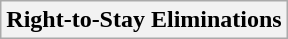<table class="wikitable" style="margin:1em auto;">
<tr>
<th rowspan="2">Right-to-Stay Eliminations</th>
</tr>
</table>
